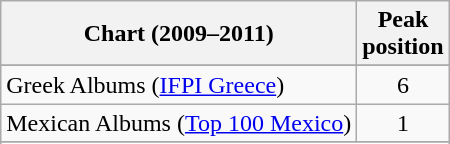<table class="wikitable sortable">
<tr>
<th style="text-align:center;">Chart (2009–2011)</th>
<th style="text-align:center;">Peak<br>position</th>
</tr>
<tr>
</tr>
<tr>
<td align="left">Greek Albums (<a href='#'>IFPI Greece</a>)</td>
<td style="text-align:center;">6</td>
</tr>
<tr>
<td align="left">Mexican Albums (<a href='#'>Top 100 Mexico</a>)</td>
<td style="text-align:center;">1</td>
</tr>
<tr>
</tr>
<tr>
</tr>
<tr>
</tr>
<tr>
</tr>
<tr>
</tr>
</table>
